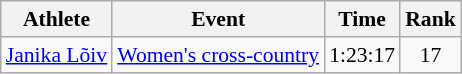<table class=wikitable style=font-size:90%;text-align:center>
<tr>
<th>Athlete</th>
<th>Event</th>
<th>Time</th>
<th>Rank</th>
</tr>
<tr>
<td align=left><a href='#'>Janika Lõiv</a></td>
<td align=left><a href='#'>Women's cross-country</a></td>
<td>1:23:17</td>
<td>17</td>
</tr>
</table>
